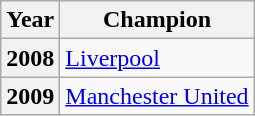<table class="wikitable">
<tr>
<th>Year</th>
<th>Champion</th>
</tr>
<tr>
<th>2008</th>
<td> <a href='#'>Liverpool</a></td>
</tr>
<tr>
<th>2009</th>
<td> <a href='#'>Manchester United</a></td>
</tr>
</table>
